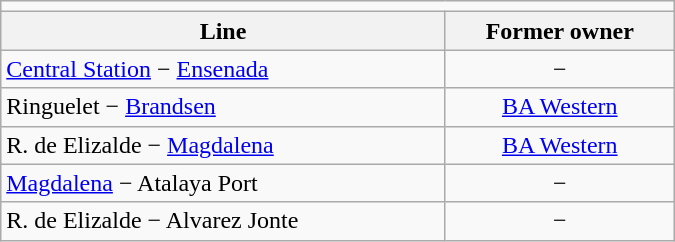<table class="wikitable sortable" style="text-align:left" width="450">
<tr>
<td colspan="2" style=></td>
</tr>
<tr>
<th width=300px>Line</th>
<th width=150px>Former owner</th>
</tr>
<tr>
<td><a href='#'>Central Station</a> − <a href='#'>Ensenada</a></td>
<td align=center>−</td>
</tr>
<tr>
<td>Ringuelet − <a href='#'>Brandsen</a></td>
<td align=center><a href='#'>BA Western</a></td>
</tr>
<tr>
<td>R. de Elizalde − <a href='#'>Magdalena</a></td>
<td align=center><a href='#'>BA Western</a></td>
</tr>
<tr>
<td><a href='#'>Magdalena</a> − Atalaya Port</td>
<td align=center>−</td>
</tr>
<tr>
<td>R. de Elizalde − Alvarez Jonte</td>
<td align=center>−</td>
</tr>
</table>
